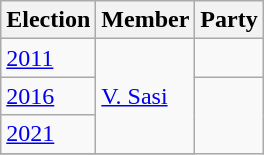<table class="wikitable sortable">
<tr>
<th>Election</th>
<th>Member</th>
<th colspan="2">Party</th>
</tr>
<tr>
<td><a href='#'>2011</a></td>
<td rowspan="3"><a href='#'>V. Sasi</a></td>
<td></td>
</tr>
<tr>
<td><a href='#'>2016</a></td>
</tr>
<tr>
<td><a href='#'>2021</a></td>
</tr>
<tr>
</tr>
</table>
